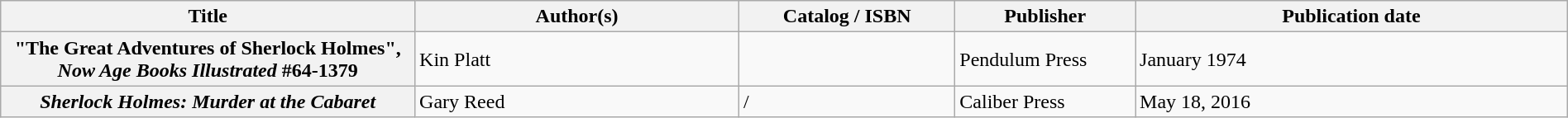<table class="wikitable sortable" style="width:100%;">
<tr>
<th scope="col" style="width:23%;">Title</th>
<th scope="col" style="width:18%;">Author(s)</th>
<th scope="col" style="width:12%;">Catalog / ISBN</th>
<th scope="col" style="width:10%;">Publisher</th>
<th scope="col" style="width:24%;">Publication date</th>
</tr>
<tr>
<th>"The Great Adventures of Sherlock Holmes", <em>Now Age Books Illustrated</em> #64-1379</th>
<td>Kin Platt </td>
<td></td>
<td>Pendulum Press</td>
<td>January 1974</td>
</tr>
<tr>
<th><em>Sherlock Holmes: Murder at the Cabaret</em></th>
<td>Gary Reed</td>
<td> / </td>
<td>Caliber Press</td>
<td>May 18, 2016</td>
</tr>
</table>
